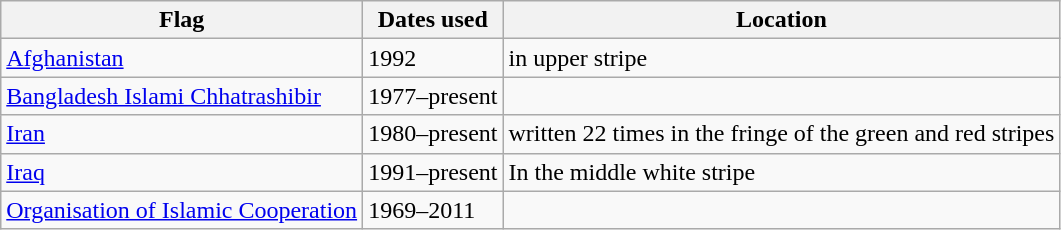<table class="wikitable sortable">
<tr>
<th>Flag</th>
<th>Dates used</th>
<th>Location</th>
</tr>
<tr>
<td> <a href='#'>Afghanistan</a></td>
<td>1992</td>
<td>in upper stripe</td>
</tr>
<tr>
<td><a href='#'>Bangladesh Islami Chhatrashibir</a></td>
<td>1977–present</td>
<td></td>
</tr>
<tr>
<td> <a href='#'>Iran</a></td>
<td>1980–present</td>
<td>written 22 times in the fringe of the green and red stripes</td>
</tr>
<tr>
<td> <a href='#'>Iraq</a></td>
<td>1991–present</td>
<td>In the middle white stripe</td>
</tr>
<tr>
<td>  <a href='#'>Organisation of Islamic Cooperation</a></td>
<td>1969–2011</td>
<td></td>
</tr>
</table>
